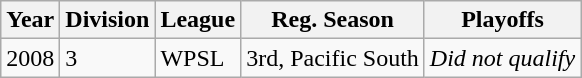<table class="wikitable">
<tr>
<th>Year</th>
<th>Division</th>
<th>League</th>
<th>Reg. Season</th>
<th>Playoffs</th>
</tr>
<tr>
<td>2008</td>
<td>3</td>
<td>WPSL</td>
<td>3rd, Pacific South</td>
<td><em>Did not qualify</em></td>
</tr>
</table>
